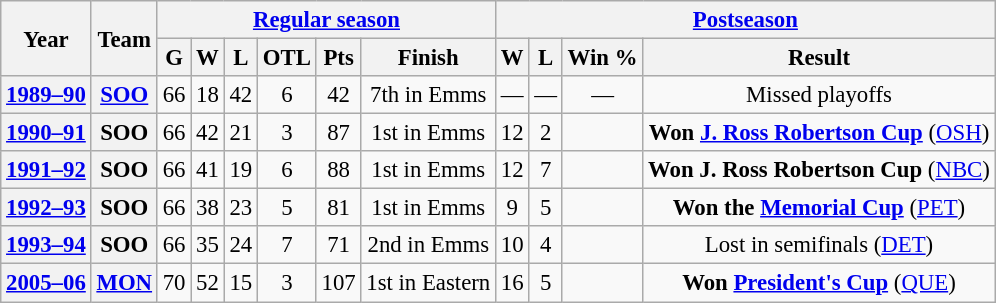<table class="wikitable" style="font-size:95%; text-align:center;">
<tr>
<th rowspan="2">Year</th>
<th rowspan="2">Team</th>
<th colspan="6"><a href='#'>Regular season</a></th>
<th colspan="4"><a href='#'>Postseason</a></th>
</tr>
<tr>
<th>G</th>
<th>W</th>
<th>L</th>
<th>OTL</th>
<th>Pts</th>
<th>Finish</th>
<th>W</th>
<th>L</th>
<th>Win %</th>
<th>Result</th>
</tr>
<tr>
<th><a href='#'>1989–90</a></th>
<th><a href='#'>SOO</a></th>
<td>66</td>
<td>18</td>
<td>42</td>
<td>6</td>
<td>42</td>
<td>7th in Emms</td>
<td>—</td>
<td>—</td>
<td>—</td>
<td>Missed playoffs</td>
</tr>
<tr>
<th><a href='#'>1990–91</a></th>
<th>SOO</th>
<td>66</td>
<td>42</td>
<td>21</td>
<td>3</td>
<td>87</td>
<td>1st in Emms</td>
<td>12</td>
<td>2</td>
<td></td>
<td><strong>Won <a href='#'>J. Ross Robertson Cup</a></strong> (<a href='#'>OSH</a>)</td>
</tr>
<tr>
<th><a href='#'>1991–92</a></th>
<th>SOO</th>
<td>66</td>
<td>41</td>
<td>19</td>
<td>6</td>
<td>88</td>
<td>1st in Emms</td>
<td>12</td>
<td>7</td>
<td></td>
<td><strong>Won J. Ross Robertson Cup</strong> (<a href='#'>NBC</a>)</td>
</tr>
<tr>
<th><a href='#'>1992–93</a></th>
<th>SOO</th>
<td>66</td>
<td>38</td>
<td>23</td>
<td>5</td>
<td>81</td>
<td>1st in Emms</td>
<td>9</td>
<td>5</td>
<td></td>
<td><strong>Won the <a href='#'>Memorial Cup</a></strong> (<a href='#'>PET</a>)</td>
</tr>
<tr>
<th><a href='#'>1993–94</a></th>
<th>SOO</th>
<td>66</td>
<td>35</td>
<td>24</td>
<td>7</td>
<td>71</td>
<td>2nd in Emms</td>
<td>10</td>
<td>4</td>
<td></td>
<td>Lost in semifinals (<a href='#'>DET</a>)</td>
</tr>
<tr>
<th><a href='#'>2005–06</a></th>
<th><a href='#'>MON</a></th>
<td>70</td>
<td>52</td>
<td>15</td>
<td>3</td>
<td>107</td>
<td>1st in Eastern</td>
<td>16</td>
<td>5</td>
<td></td>
<td><strong>Won <a href='#'>President's Cup</a></strong> (<a href='#'>QUE</a>)</td>
</tr>
</table>
